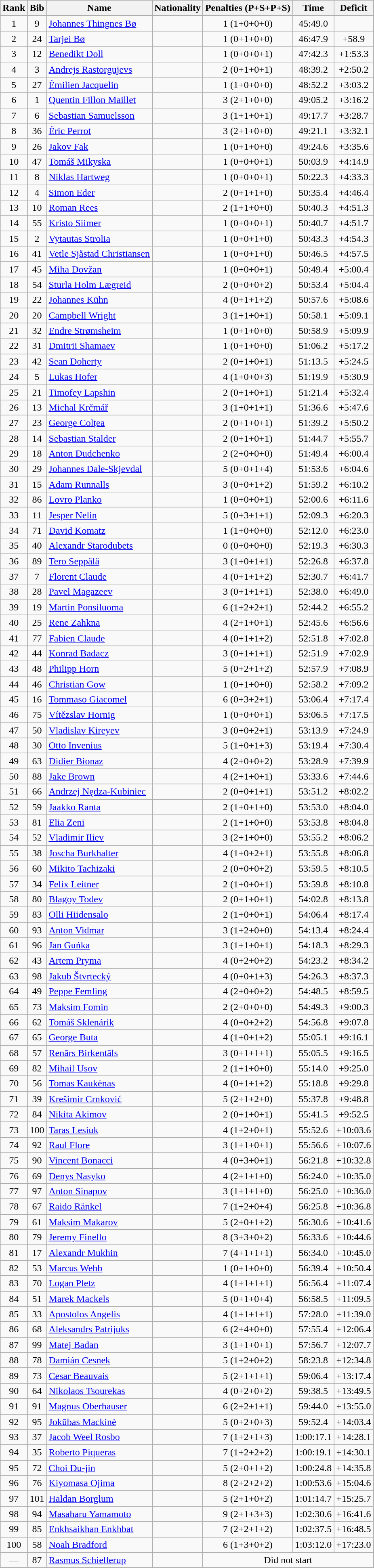<table class="wikitable sortable" style="text-align:center">
<tr>
<th>Rank</th>
<th>Bib</th>
<th>Name</th>
<th>Nationality</th>
<th>Penalties (P+S+P+S)</th>
<th>Time</th>
<th>Deficit</th>
</tr>
<tr>
<td>1</td>
<td>9</td>
<td align=left><a href='#'>Johannes Thingnes Bø</a></td>
<td align=left></td>
<td>1 (1+0+0+0)</td>
<td>45:49.0</td>
<td></td>
</tr>
<tr>
<td>2</td>
<td>24</td>
<td align=left><a href='#'>Tarjei Bø</a></td>
<td align=left></td>
<td>1 (0+1+0+0)</td>
<td>46:47.9</td>
<td>+58.9</td>
</tr>
<tr>
<td>3</td>
<td>12</td>
<td align=left><a href='#'>Benedikt Doll</a></td>
<td align=left></td>
<td>1 (0+0+0+1)</td>
<td>47:42.3</td>
<td>+1:53.3</td>
</tr>
<tr>
<td>4</td>
<td>3</td>
<td align=left><a href='#'>Andrejs Rastorgujevs</a></td>
<td align=left></td>
<td>2 (0+1+0+1)</td>
<td>48:39.2</td>
<td>+2:50.2</td>
</tr>
<tr>
<td>5</td>
<td>27</td>
<td align=left><a href='#'>Émilien Jacquelin</a></td>
<td align=left></td>
<td>1 (1+0+0+0)</td>
<td>48:52.2</td>
<td>+3:03.2</td>
</tr>
<tr>
<td>6</td>
<td>1</td>
<td align=left><a href='#'>Quentin Fillon Maillet</a></td>
<td align=left></td>
<td>3 (2+1+0+0)</td>
<td>49:05.2</td>
<td>+3:16.2</td>
</tr>
<tr>
<td>7</td>
<td>6</td>
<td align=left><a href='#'>Sebastian Samuelsson</a></td>
<td align=left></td>
<td>3 (1+1+0+1)</td>
<td>49:17.7</td>
<td>+3:28.7</td>
</tr>
<tr>
<td>8</td>
<td>36</td>
<td align=left><a href='#'>Éric Perrot</a></td>
<td align=left></td>
<td>3 (2+1+0+0)</td>
<td>49:21.1</td>
<td>+3:32.1</td>
</tr>
<tr>
<td>9</td>
<td>26</td>
<td align=left><a href='#'>Jakov Fak</a></td>
<td align=left></td>
<td>1 (0+1+0+0)</td>
<td>49:24.6</td>
<td>+3:35.6</td>
</tr>
<tr>
<td>10</td>
<td>47</td>
<td align=left><a href='#'>Tomáš Mikyska</a></td>
<td align=left></td>
<td>1 (0+0+0+1)</td>
<td>50:03.9</td>
<td>+4:14.9</td>
</tr>
<tr>
<td>11</td>
<td>8</td>
<td align=left><a href='#'>Niklas Hartweg</a></td>
<td align=left></td>
<td>1 (0+0+0+1)</td>
<td>50:22.3</td>
<td>+4:33.3</td>
</tr>
<tr>
<td>12</td>
<td>4</td>
<td align=left><a href='#'>Simon Eder</a></td>
<td align=left></td>
<td>2 (0+1+1+0)</td>
<td>50:35.4</td>
<td>+4:46.4</td>
</tr>
<tr>
<td>13</td>
<td>10</td>
<td align=left><a href='#'>Roman Rees</a></td>
<td align=left></td>
<td>2 (1+1+0+0)</td>
<td>50:40.3</td>
<td>+4:51.3</td>
</tr>
<tr>
<td>14</td>
<td>55</td>
<td align=left><a href='#'>Kristo Siimer</a></td>
<td align=left></td>
<td>1 (0+0+0+1)</td>
<td>50:40.7</td>
<td>+4:51.7</td>
</tr>
<tr>
<td>15</td>
<td>2</td>
<td align=left><a href='#'>Vytautas Strolia</a></td>
<td align=left></td>
<td>1 (0+0+1+0)</td>
<td>50:43.3</td>
<td>+4:54.3</td>
</tr>
<tr>
<td>16</td>
<td>41</td>
<td align=left><a href='#'>Vetle Sjåstad Christiansen</a></td>
<td align=left></td>
<td>1 (0+0+1+0)</td>
<td>50:46.5</td>
<td>+4:57.5</td>
</tr>
<tr>
<td>17</td>
<td>45</td>
<td align=left><a href='#'>Miha Dovžan</a></td>
<td align=left></td>
<td>1 (0+0+0+1)</td>
<td>50:49.4</td>
<td>+5:00.4</td>
</tr>
<tr>
<td>18</td>
<td>54</td>
<td align=left><a href='#'>Sturla Holm Lægreid</a></td>
<td align=left></td>
<td>2 (0+0+0+2)</td>
<td>50:53.4</td>
<td>+5:04.4</td>
</tr>
<tr>
<td>19</td>
<td>22</td>
<td align=left><a href='#'>Johannes Kühn</a></td>
<td align=left></td>
<td>4 (0+1+1+2)</td>
<td>50:57.6</td>
<td>+5:08.6</td>
</tr>
<tr>
<td>20</td>
<td>20</td>
<td align=left><a href='#'>Campbell Wright</a></td>
<td align=left></td>
<td>3 (1+1+0+1)</td>
<td>50:58.1</td>
<td>+5:09.1</td>
</tr>
<tr>
<td>21</td>
<td>32</td>
<td align=left><a href='#'>Endre Strømsheim</a></td>
<td align=left></td>
<td>1 (0+1+0+0)</td>
<td>50:58.9</td>
<td>+5:09.9</td>
</tr>
<tr>
<td>22</td>
<td>31</td>
<td align=left><a href='#'>Dmitrii Shamaev</a></td>
<td align=left></td>
<td>1 (0+1+0+0)</td>
<td>51:06.2</td>
<td>+5:17.2</td>
</tr>
<tr>
<td>23</td>
<td>42</td>
<td align=left><a href='#'>Sean Doherty</a></td>
<td align=left></td>
<td>2 (0+1+0+1)</td>
<td>51:13.5</td>
<td>+5:24.5</td>
</tr>
<tr>
<td>24</td>
<td>5</td>
<td align=left><a href='#'>Lukas Hofer</a></td>
<td align=left></td>
<td>4 (1+0+0+3)</td>
<td>51:19.9</td>
<td>+5:30.9</td>
</tr>
<tr>
<td>25</td>
<td>21</td>
<td align=left><a href='#'>Timofey Lapshin</a></td>
<td align=left></td>
<td>2 (0+1+0+1)</td>
<td>51:21.4</td>
<td>+5:32.4</td>
</tr>
<tr>
<td>26</td>
<td>13</td>
<td align=left><a href='#'>Michal Krčmář</a></td>
<td align=left></td>
<td>3 (1+0+1+1)</td>
<td>51:36.6</td>
<td>+5:47.6</td>
</tr>
<tr>
<td>27</td>
<td>23</td>
<td align=left><a href='#'>George Colțea</a></td>
<td align=left></td>
<td>2 (0+1+0+1)</td>
<td>51:39.2</td>
<td>+5:50.2</td>
</tr>
<tr>
<td>28</td>
<td>14</td>
<td align=left><a href='#'>Sebastian Stalder</a></td>
<td align=left></td>
<td>2 (0+1+0+1)</td>
<td>51:44.7</td>
<td>+5:55.7</td>
</tr>
<tr>
<td>29</td>
<td>18</td>
<td align=left><a href='#'>Anton Dudchenko</a></td>
<td align=left></td>
<td>2 (2+0+0+0)</td>
<td>51:49.4</td>
<td>+6:00.4</td>
</tr>
<tr>
<td>30</td>
<td>29</td>
<td align=left><a href='#'>Johannes Dale-Skjevdal</a></td>
<td align=left></td>
<td>5 (0+0+1+4)</td>
<td>51:53.6</td>
<td>+6:04.6</td>
</tr>
<tr>
<td>31</td>
<td>15</td>
<td align=left><a href='#'>Adam Runnalls</a></td>
<td align=left></td>
<td>3 (0+0+1+2)</td>
<td>51:59.2</td>
<td>+6:10.2</td>
</tr>
<tr>
<td>32</td>
<td>86</td>
<td align=left><a href='#'>Lovro Planko</a></td>
<td align=left></td>
<td>1 (0+0+0+1)</td>
<td>52:00.6</td>
<td>+6:11.6</td>
</tr>
<tr>
<td>33</td>
<td>11</td>
<td align=left><a href='#'>Jesper Nelin</a></td>
<td align=left></td>
<td>5 (0+3+1+1)</td>
<td>52:09.3</td>
<td>+6:20.3</td>
</tr>
<tr>
<td>34</td>
<td>71</td>
<td align=left><a href='#'>David Komatz</a></td>
<td align=left></td>
<td>1 (1+0+0+0)</td>
<td>52:12.0</td>
<td>+6:23.0</td>
</tr>
<tr>
<td>35</td>
<td>40</td>
<td align=left><a href='#'>Alexandr Starodubets</a></td>
<td align=left></td>
<td>0 (0+0+0+0)</td>
<td>52:19.3</td>
<td>+6:30.3</td>
</tr>
<tr>
<td>36</td>
<td>89</td>
<td align=left><a href='#'>Tero Seppälä</a></td>
<td align=left></td>
<td>3 (1+0+1+1)</td>
<td>52:26.8</td>
<td>+6:37.8</td>
</tr>
<tr>
<td>37</td>
<td>7</td>
<td align=left><a href='#'>Florent Claude</a></td>
<td align=left></td>
<td>4 (0+1+1+2)</td>
<td>52:30.7</td>
<td>+6:41.7</td>
</tr>
<tr>
<td>38</td>
<td>28</td>
<td align=left><a href='#'>Pavel Magazeev</a></td>
<td align=left></td>
<td>3 (0+1+1+1)</td>
<td>52:38.0</td>
<td>+6:49.0</td>
</tr>
<tr>
<td>39</td>
<td>19</td>
<td align=left><a href='#'>Martin Ponsiluoma</a></td>
<td align=left></td>
<td>6 (1+2+2+1)</td>
<td>52:44.2</td>
<td>+6:55.2</td>
</tr>
<tr>
<td>40</td>
<td>25</td>
<td align=left><a href='#'>Rene Zahkna</a></td>
<td align=left></td>
<td>4 (2+1+0+1)</td>
<td>52:45.6</td>
<td>+6:56.6</td>
</tr>
<tr>
<td>41</td>
<td>77</td>
<td align=left><a href='#'>Fabien Claude</a></td>
<td align=left></td>
<td>4 (0+1+1+2)</td>
<td>52:51.8</td>
<td>+7:02.8</td>
</tr>
<tr>
<td>42</td>
<td>44</td>
<td align=left><a href='#'>Konrad Badacz</a></td>
<td align=left></td>
<td>3 (0+1+1+1)</td>
<td>52:51.9</td>
<td>+7:02.9</td>
</tr>
<tr>
<td>43</td>
<td>48</td>
<td align=left><a href='#'>Philipp Horn</a></td>
<td align=left></td>
<td>5 (0+2+1+2)</td>
<td>52:57.9</td>
<td>+7:08.9</td>
</tr>
<tr>
<td>44</td>
<td>46</td>
<td align=left><a href='#'>Christian Gow</a></td>
<td align=left></td>
<td>1 (0+1+0+0)</td>
<td>52:58.2</td>
<td>+7:09.2</td>
</tr>
<tr>
<td>45</td>
<td>16</td>
<td align=left><a href='#'>Tommaso Giacomel</a></td>
<td align=left></td>
<td>6 (0+3+2+1)</td>
<td>53:06.4</td>
<td>+7:17.4</td>
</tr>
<tr>
<td>46</td>
<td>75</td>
<td align=left><a href='#'>Vítězslav Hornig</a></td>
<td align=left></td>
<td>1 (0+0+0+1)</td>
<td>53:06.5</td>
<td>+7:17.5</td>
</tr>
<tr>
<td>47</td>
<td>50</td>
<td align=left><a href='#'>Vladislav Kireyev</a></td>
<td align=left></td>
<td>3 (0+0+2+1)</td>
<td>53:13.9</td>
<td>+7:24.9</td>
</tr>
<tr>
<td>48</td>
<td>30</td>
<td align=left><a href='#'>Otto Invenius</a></td>
<td align=left></td>
<td>5 (1+0+1+3)</td>
<td>53:19.4</td>
<td>+7:30.4</td>
</tr>
<tr>
<td>49</td>
<td>63</td>
<td align=left><a href='#'>Didier Bionaz</a></td>
<td align=left></td>
<td>4 (2+0+0+2)</td>
<td>53:28.9</td>
<td>+7:39.9</td>
</tr>
<tr>
<td>50</td>
<td>88</td>
<td align=left><a href='#'>Jake Brown</a></td>
<td align=left></td>
<td>4 (2+1+0+1)</td>
<td>53:33.6</td>
<td>+7:44.6</td>
</tr>
<tr>
<td>51</td>
<td>66</td>
<td align=left><a href='#'>Andrzej Nędza-Kubiniec</a></td>
<td align=left></td>
<td>2 (0+0+1+1)</td>
<td>53:51.2</td>
<td>+8:02.2</td>
</tr>
<tr>
<td>52</td>
<td>59</td>
<td align=left><a href='#'>Jaakko Ranta</a></td>
<td align=left></td>
<td>2 (1+0+1+0)</td>
<td>53:53.0</td>
<td>+8:04.0</td>
</tr>
<tr>
<td>53</td>
<td>81</td>
<td align=left><a href='#'>Elia Zeni</a></td>
<td align=left></td>
<td>2 (1+1+0+0)</td>
<td>53:53.8</td>
<td>+8:04.8</td>
</tr>
<tr>
<td>54</td>
<td>52</td>
<td align=left><a href='#'>Vladimir Iliev</a></td>
<td align=left></td>
<td>3 (2+1+0+0)</td>
<td>53:55.2</td>
<td>+8:06.2</td>
</tr>
<tr>
<td>55</td>
<td>38</td>
<td align=left><a href='#'>Joscha Burkhalter</a></td>
<td align=left></td>
<td>4 (1+0+2+1)</td>
<td>53:55.8</td>
<td>+8:06.8</td>
</tr>
<tr>
<td>56</td>
<td>60</td>
<td align=left><a href='#'>Mikito Tachizaki</a></td>
<td align=left></td>
<td>2 (0+0+0+2)</td>
<td>53:59.5</td>
<td>+8:10.5</td>
</tr>
<tr>
<td>57</td>
<td>34</td>
<td align=left><a href='#'>Felix Leitner</a></td>
<td align=left></td>
<td>2 (1+0+0+1)</td>
<td>53:59.8</td>
<td>+8:10.8</td>
</tr>
<tr>
<td>58</td>
<td>80</td>
<td align=left><a href='#'>Blagoy Todev</a></td>
<td align=left></td>
<td>2 (0+1+0+1)</td>
<td>54:02.8</td>
<td>+8:13.8</td>
</tr>
<tr>
<td>59</td>
<td>83</td>
<td align=left><a href='#'>Olli Hiidensalo</a></td>
<td align=left></td>
<td>2 (1+0+0+1)</td>
<td>54:06.4</td>
<td>+8:17.4</td>
</tr>
<tr>
<td>60</td>
<td>93</td>
<td align=left><a href='#'>Anton Vidmar</a></td>
<td align=left></td>
<td>3 (1+2+0+0)</td>
<td>54:13.4</td>
<td>+8:24.4</td>
</tr>
<tr>
<td>61</td>
<td>96</td>
<td align=left><a href='#'>Jan Guńka</a></td>
<td align=left></td>
<td>3 (1+1+0+1)</td>
<td>54:18.3</td>
<td>+8:29.3</td>
</tr>
<tr>
<td>62</td>
<td>43</td>
<td align=left><a href='#'>Artem Pryma</a></td>
<td align=left></td>
<td>4 (0+2+0+2)</td>
<td>54:23.2</td>
<td>+8:34.2</td>
</tr>
<tr>
<td>63</td>
<td>98</td>
<td align=left><a href='#'>Jakub Štvrtecký</a></td>
<td align=left></td>
<td>4 (0+0+1+3)</td>
<td>54:26.3</td>
<td>+8:37.3</td>
</tr>
<tr>
<td>64</td>
<td>49</td>
<td align=left><a href='#'>Peppe Femling</a></td>
<td align=left></td>
<td>4 (2+0+0+2)</td>
<td>54:48.5</td>
<td>+8:59.5</td>
</tr>
<tr>
<td>65</td>
<td>73</td>
<td align=left><a href='#'>Maksim Fomin</a></td>
<td align=left></td>
<td>2 (2+0+0+0)</td>
<td>54:49.3</td>
<td>+9:00.3</td>
</tr>
<tr>
<td>66</td>
<td>62</td>
<td align=left><a href='#'>Tomáš Sklenárik</a></td>
<td align=left></td>
<td>4 (0+0+2+2)</td>
<td>54:56.8</td>
<td>+9:07.8</td>
</tr>
<tr>
<td>67</td>
<td>65</td>
<td align=left><a href='#'>George Buta</a></td>
<td align=left></td>
<td>4 (1+0+1+2)</td>
<td>55:05.1</td>
<td>+9:16.1</td>
</tr>
<tr>
<td>68</td>
<td>57</td>
<td align=left><a href='#'>Renārs Birkentāls</a></td>
<td align=left></td>
<td>3 (0+1+1+1)</td>
<td>55:05.5</td>
<td>+9:16.5</td>
</tr>
<tr>
<td>69</td>
<td>82</td>
<td align=left><a href='#'>Mihail Usov</a></td>
<td align=left></td>
<td>2 (1+1+0+0)</td>
<td>55:14.0</td>
<td>+9:25.0</td>
</tr>
<tr>
<td>70</td>
<td>56</td>
<td align=left><a href='#'>Tomas Kaukėnas</a></td>
<td align=left></td>
<td>4 (0+1+1+2)</td>
<td>55:18.8</td>
<td>+9:29.8</td>
</tr>
<tr>
<td>71</td>
<td>39</td>
<td align=left><a href='#'>Krešimir Crnković</a></td>
<td align=left></td>
<td>5 (2+1+2+0)</td>
<td>55:37.8</td>
<td>+9:48.8</td>
</tr>
<tr>
<td>72</td>
<td>84</td>
<td align=left><a href='#'>Nikita Akimov</a></td>
<td align=left></td>
<td>2 (0+1+0+1)</td>
<td>55:41.5</td>
<td>+9:52.5</td>
</tr>
<tr>
<td>73</td>
<td>100</td>
<td align=left><a href='#'>Taras Lesiuk</a></td>
<td align=left></td>
<td>4 (1+2+0+1)</td>
<td>55:52.6</td>
<td>+10:03.6</td>
</tr>
<tr>
<td>74</td>
<td>92</td>
<td align=left><a href='#'>Raul Flore</a></td>
<td align=left></td>
<td>3 (1+1+0+1)</td>
<td>55:56.6</td>
<td>+10:07.6</td>
</tr>
<tr>
<td>75</td>
<td>90</td>
<td align=left><a href='#'>Vincent Bonacci</a></td>
<td align=left></td>
<td>4 (0+3+0+1)</td>
<td>56:21.8</td>
<td>+10:32.8</td>
</tr>
<tr>
<td>76</td>
<td>69</td>
<td align=left><a href='#'>Denys Nasyko</a></td>
<td align=left></td>
<td>4 (2+1+1+0)</td>
<td>56:24.0</td>
<td>+10:35.0</td>
</tr>
<tr>
<td>77</td>
<td>97</td>
<td align=left><a href='#'>Anton Sinapov</a></td>
<td align=left></td>
<td>3 (1+1+1+0)</td>
<td>56:25.0</td>
<td>+10:36.0</td>
</tr>
<tr>
<td>78</td>
<td>67</td>
<td align=left><a href='#'>Raido Ränkel</a></td>
<td align=left></td>
<td>7 (1+2+0+4)</td>
<td>56:25.8</td>
<td>+10:36.8</td>
</tr>
<tr>
<td>79</td>
<td>61</td>
<td align=left><a href='#'>Maksim Makarov</a></td>
<td align=left></td>
<td>5 (2+0+1+2)</td>
<td>56:30.6</td>
<td>+10:41.6</td>
</tr>
<tr>
<td>80</td>
<td>79</td>
<td align=left><a href='#'>Jeremy Finello</a></td>
<td align=left></td>
<td>8 (3+3+0+2)</td>
<td>56:33.6</td>
<td>+10:44.6</td>
</tr>
<tr>
<td>81</td>
<td>17</td>
<td align=left><a href='#'>Alexandr Mukhin</a></td>
<td align=left></td>
<td>7 (4+1+1+1)</td>
<td>56:34.0</td>
<td>+10:45.0</td>
</tr>
<tr>
<td>82</td>
<td>53</td>
<td align=left><a href='#'>Marcus Webb</a></td>
<td align=left></td>
<td>1 (0+1+0+0)</td>
<td>56:39.4</td>
<td>+10:50.4</td>
</tr>
<tr>
<td>83</td>
<td>70</td>
<td align=left><a href='#'>Logan Pletz</a></td>
<td align=left></td>
<td>4 (1+1+1+1)</td>
<td>56:56.4</td>
<td>+11:07.4</td>
</tr>
<tr>
<td>84</td>
<td>51</td>
<td align=left><a href='#'>Marek Mackels</a></td>
<td align=left></td>
<td>5 (0+1+0+4)</td>
<td>56:58.5</td>
<td>+11:09.5</td>
</tr>
<tr>
<td>85</td>
<td>33</td>
<td align=left><a href='#'>Apostolos Angelis</a></td>
<td align=left></td>
<td>4 (1+1+1+1)</td>
<td>57:28.0</td>
<td>+11:39.0</td>
</tr>
<tr>
<td>86</td>
<td>68</td>
<td align=left><a href='#'>Aleksandrs Patrijuks</a></td>
<td align=left></td>
<td>6 (2+4+0+0)</td>
<td>57:55.4</td>
<td>+12:06.4</td>
</tr>
<tr>
<td>87</td>
<td>99</td>
<td align=left><a href='#'>Matej Badan</a></td>
<td align=left></td>
<td>3 (1+1+0+1)</td>
<td>57:56.7</td>
<td>+12:07.7</td>
</tr>
<tr>
<td>88</td>
<td>78</td>
<td align=left><a href='#'>Damián Cesnek</a></td>
<td align=left></td>
<td>5 (1+2+0+2)</td>
<td>58:23.8</td>
<td>+12:34.8</td>
</tr>
<tr>
<td>89</td>
<td>73</td>
<td align=left><a href='#'>Cesar Beauvais</a></td>
<td align=left></td>
<td>5 (2+1+1+1)</td>
<td>59:06.4</td>
<td>+13:17.4</td>
</tr>
<tr>
<td>90</td>
<td>64</td>
<td align=left><a href='#'>Nikolaos Tsourekas</a></td>
<td align=left></td>
<td>4 (0+2+0+2)</td>
<td>59:38.5</td>
<td>+13:49.5</td>
</tr>
<tr>
<td>91</td>
<td>91</td>
<td align=left><a href='#'>Magnus Oberhauser</a></td>
<td align=left></td>
<td>6 (2+2+1+1)</td>
<td>59:44.0</td>
<td>+13:55.0</td>
</tr>
<tr>
<td>92</td>
<td>95</td>
<td align=left><a href='#'>Jokūbas Mackinė</a></td>
<td align=left></td>
<td>5 (0+2+0+3)</td>
<td>59:52.4</td>
<td>+14:03.4</td>
</tr>
<tr>
<td>93</td>
<td>37</td>
<td align=left><a href='#'>Jacob Weel Rosbo</a></td>
<td align=left></td>
<td>7 (1+2+1+3)</td>
<td>1:00:17.1</td>
<td>+14:28.1</td>
</tr>
<tr>
<td>94</td>
<td>35</td>
<td align=left><a href='#'>Roberto Piqueras</a></td>
<td align=left></td>
<td>7 (1+2+2+2)</td>
<td>1:00:19.1</td>
<td>+14:30.1</td>
</tr>
<tr>
<td>95</td>
<td>72</td>
<td align=left><a href='#'>Choi Du-jin</a></td>
<td align=left></td>
<td>5 (2+0+1+2)</td>
<td>1:00:24.8</td>
<td>+14:35.8</td>
</tr>
<tr>
<td>96</td>
<td>76</td>
<td align=left><a href='#'>Kiyomasa Ojima</a></td>
<td align=left></td>
<td>8 (2+2+2+2)</td>
<td>1:00:53.6</td>
<td>+15:04.6</td>
</tr>
<tr>
<td>97</td>
<td>101</td>
<td align=left><a href='#'>Haldan Borglum</a></td>
<td align=left></td>
<td>5 (2+1+0+2)</td>
<td>1:01:14.7</td>
<td>+15:25.7</td>
</tr>
<tr>
<td>98</td>
<td>94</td>
<td align=left><a href='#'>Masaharu Yamamoto</a></td>
<td align=left></td>
<td>9 (2+1+3+3)</td>
<td>1:02:30.6</td>
<td>+16:41.6</td>
</tr>
<tr>
<td>99</td>
<td>85</td>
<td align=left><a href='#'>Enkhsaikhan Enkhbat</a></td>
<td align=left></td>
<td>7 (2+2+1+2)</td>
<td>1:02:37.5</td>
<td>+16:48.5</td>
</tr>
<tr>
<td>100</td>
<td>58</td>
<td align=left><a href='#'>Noah Bradford</a></td>
<td align=left></td>
<td>6 (1+3+0+2)</td>
<td>1:03:12.0</td>
<td>+17:23.0</td>
</tr>
<tr>
<td>—</td>
<td>87</td>
<td align=left><a href='#'>Rasmus Schiellerup</a></td>
<td align=left></td>
<td colspan=3>Did not start</td>
</tr>
</table>
